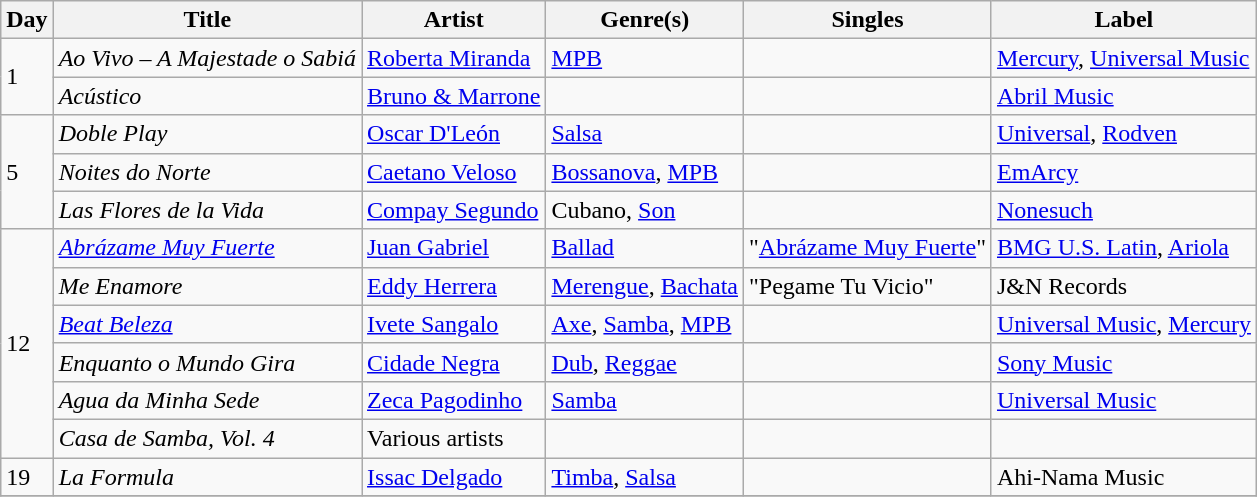<table class="wikitable sortable" style="text-align: left;">
<tr>
<th>Day</th>
<th>Title</th>
<th>Artist</th>
<th>Genre(s)</th>
<th>Singles</th>
<th>Label</th>
</tr>
<tr>
<td rowspan="2">1</td>
<td><em>Ao Vivo – A Majestade o Sabiá</em></td>
<td><a href='#'>Roberta Miranda</a></td>
<td><a href='#'>MPB</a></td>
<td></td>
<td><a href='#'>Mercury</a>, <a href='#'>Universal Music</a></td>
</tr>
<tr>
<td><em>Acústico</em></td>
<td><a href='#'>Bruno & Marrone</a></td>
<td></td>
<td></td>
<td><a href='#'>Abril Music</a></td>
</tr>
<tr>
<td rowspan="3">5</td>
<td><em>Doble Play</em></td>
<td><a href='#'>Oscar D'León</a></td>
<td><a href='#'>Salsa</a></td>
<td></td>
<td><a href='#'>Universal</a>, <a href='#'>Rodven</a></td>
</tr>
<tr>
<td><em>Noites do Norte</em></td>
<td><a href='#'>Caetano Veloso</a></td>
<td><a href='#'>Bossanova</a>, <a href='#'>MPB</a></td>
<td></td>
<td><a href='#'>EmArcy</a></td>
</tr>
<tr>
<td><em>Las Flores de la Vida</em></td>
<td><a href='#'>Compay Segundo</a></td>
<td>Cubano, <a href='#'>Son</a></td>
<td></td>
<td><a href='#'>Nonesuch</a></td>
</tr>
<tr>
<td rowspan="6">12</td>
<td><em><a href='#'>Abrázame Muy Fuerte</a></em></td>
<td><a href='#'>Juan Gabriel</a></td>
<td><a href='#'>Ballad</a></td>
<td>"<a href='#'>Abrázame Muy Fuerte</a>"</td>
<td><a href='#'>BMG U.S. Latin</a>, <a href='#'>Ariola</a></td>
</tr>
<tr>
<td><em>Me Enamore</em></td>
<td><a href='#'>Eddy Herrera</a></td>
<td><a href='#'>Merengue</a>, <a href='#'>Bachata</a></td>
<td>"Pegame Tu Vicio"</td>
<td>J&N Records</td>
</tr>
<tr>
<td><em><a href='#'>Beat Beleza</a></em></td>
<td><a href='#'>Ivete Sangalo</a></td>
<td><a href='#'>Axe</a>, <a href='#'>Samba</a>, <a href='#'>MPB</a></td>
<td></td>
<td><a href='#'>Universal Music</a>, <a href='#'>Mercury</a></td>
</tr>
<tr>
<td><em>Enquanto o Mundo Gira</em></td>
<td><a href='#'>Cidade Negra</a></td>
<td><a href='#'>Dub</a>, <a href='#'>Reggae</a></td>
<td></td>
<td><a href='#'>Sony Music</a></td>
</tr>
<tr>
<td><em> Agua da Minha Sede</em></td>
<td><a href='#'>Zeca Pagodinho</a></td>
<td><a href='#'>Samba</a></td>
<td></td>
<td><a href='#'>Universal Music</a></td>
</tr>
<tr>
<td><em>Casa de Samba, Vol. 4</em></td>
<td>Various artists</td>
<td></td>
<td></td>
<td></td>
</tr>
<tr>
<td>19</td>
<td><em>La Formula</em></td>
<td><a href='#'>Issac Delgado</a></td>
<td><a href='#'>Timba</a>, <a href='#'>Salsa</a></td>
<td></td>
<td>Ahi-Nama Music</td>
</tr>
<tr>
</tr>
</table>
